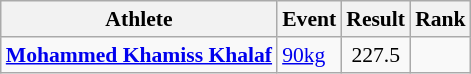<table class=wikitable style="font-size:90%">
<tr>
<th>Athlete</th>
<th>Event</th>
<th>Result</th>
<th>Rank</th>
</tr>
<tr>
<td><strong><a href='#'>Mohammed Khamiss Khalaf</a></strong></td>
<td><a href='#'>90kg</a></td>
<td style="text-align:center;">227.5</td>
<td style="text-align:center;"></td>
</tr>
</table>
